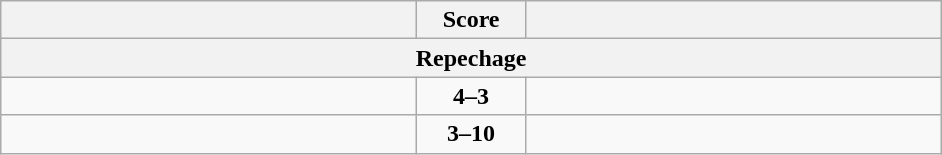<table class="wikitable" style="text-align: left;">
<tr>
<th align="right" width="270"></th>
<th width="65">Score</th>
<th align="left" width="270"></th>
</tr>
<tr>
<th colspan="3">Repechage</th>
</tr>
<tr>
<td><strong></strong></td>
<td align=center><strong>4–3</strong></td>
<td></td>
</tr>
<tr>
<td></td>
<td align=center><strong>3–10</strong></td>
<td><strong></strong></td>
</tr>
</table>
